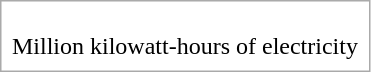<table style="border:solid 1px #aaa;" cellpadding="7" cellspacing="0">
<tr>
<td></td>
</tr>
<tr>
<td>Million kilowatt-hours of electricity</td>
</tr>
</table>
